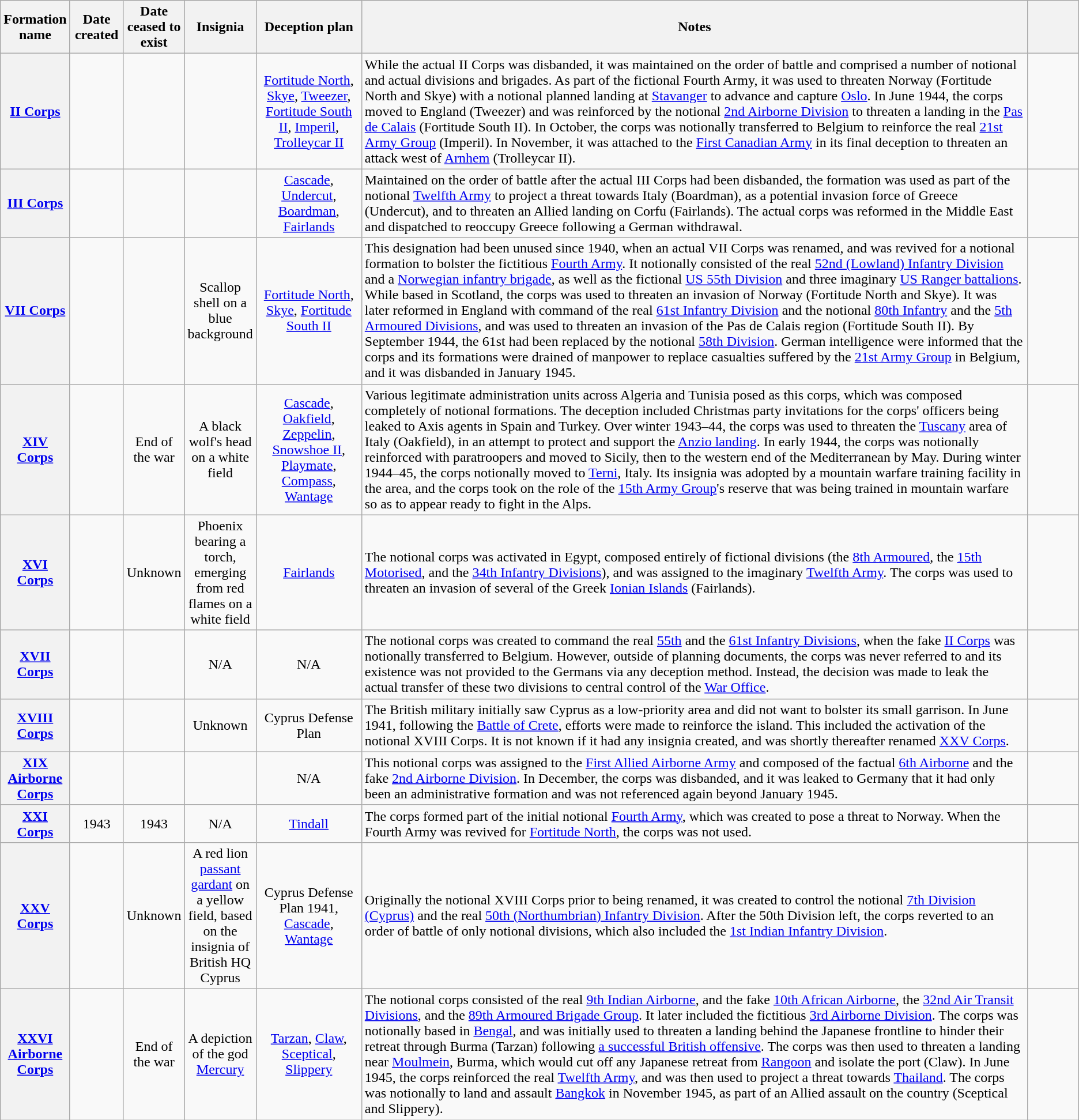<table class="wikitable sortable plainrowheaders" style="text-align: left; border-spacing: 2px; border: 1px solid darkgray;">
<tr>
<th width="5%" scope="col">Formation name</th>
<th width=5% scope="col">Date created</th>
<th width=5% scope="col">Date ceased to exist</th>
<th class=unsortable width=5% scope="col">Insignia</th>
<th class=unsortable width=10% scope="col">Deception plan</th>
<th class=unsortable width=65% scope="col">Notes</th>
<th class=unsortable width=5% scope="col"></th>
</tr>
<tr>
<th scope="row" style="text-align:center;"><a href='#'>II Corps</a></th>
<td align="center"></td>
<td align="center"></td>
<td align="center"></td>
<td align="center"><a href='#'>Fortitude North</a>, <a href='#'>Skye</a>, <a href='#'>Tweezer</a>, <a href='#'>Fortitude South II</a>, <a href='#'>Imperil</a>, <a href='#'>Trolleycar II</a></td>
<td align="left">While the actual II Corps was disbanded, it was maintained on the order of battle and comprised a number of notional and actual divisions and brigades. As part of the fictional Fourth Army, it was used to threaten Norway (Fortitude North and Skye) with a notional planned landing at <a href='#'>Stavanger</a> to advance and capture <a href='#'>Oslo</a>. In June 1944, the corps moved to England (Tweezer) and was reinforced by the notional <a href='#'>2nd Airborne Division</a> to threaten a landing in the <a href='#'>Pas de Calais</a> (Fortitude South II). In October, the corps was notionally transferred to Belgium to reinforce the real <a href='#'>21st Army Group</a> (Imperil). In November, it was attached to the <a href='#'>First Canadian Army</a> in its final deception to threaten an attack west of <a href='#'>Arnhem</a> (Trolleycar II).</td>
<td align="center"></td>
</tr>
<tr>
<th scope="row" style="text-align:center;"><a href='#'>III Corps</a></th>
<td align="center"></td>
<td align="center"></td>
<td align="center"></td>
<td align="center"><a href='#'>Cascade</a>, <a href='#'>Undercut</a>, <a href='#'>Boardman</a>, <a href='#'>Fairlands</a></td>
<td align="left">Maintained on the order of battle after the actual III Corps had been disbanded, the formation was used as part of the notional <a href='#'>Twelfth Army</a> to project a threat towards Italy (Boardman), as a potential invasion force of Greece (Undercut), and to threaten an Allied landing on Corfu (Fairlands). The actual corps was reformed in the Middle East and dispatched to reoccupy Greece following a German withdrawal.</td>
<td align="center"></td>
</tr>
<tr>
<th scope="row" style="text-align:center;"><a href='#'>VII Corps</a></th>
<td align="center"></td>
<td align="center"></td>
<td align="center">Scallop shell on a blue background</td>
<td align="center"><a href='#'>Fortitude North</a>, <a href='#'>Skye</a>, <a href='#'>Fortitude South II</a></td>
<td align="left">This designation had been unused since 1940, when an actual VII Corps was renamed, and was revived for a notional formation to bolster the fictitious <a href='#'>Fourth Army</a>. It notionally consisted of the real <a href='#'>52nd (Lowland) Infantry Division</a> and a <a href='#'>Norwegian infantry brigade</a>, as well as the fictional <a href='#'>US 55th Division</a> and three imaginary <a href='#'>US Ranger battalions</a>. While based in Scotland, the corps was used to threaten an invasion of Norway (Fortitude North and Skye). It was later reformed in England with command of the real <a href='#'>61st Infantry Division</a> and the notional <a href='#'>80th Infantry</a> and the <a href='#'>5th Armoured Divisions</a>, and was used to threaten an invasion of the Pas de Calais region (Fortitude South II). By September 1944, the 61st had been replaced by the notional <a href='#'>58th Division</a>. German intelligence were informed that the corps and its formations were drained of manpower to replace casualties suffered by the <a href='#'>21st Army Group</a> in Belgium, and it was disbanded in January 1945.</td>
<td align="center"></td>
</tr>
<tr>
<th scope="row" style="text-align:center;"><a href='#'>XIV Corps</a></th>
<td align="center"></td>
<td align="center">End of the war</td>
<td align="center">A black wolf's head on a white field</td>
<td align="center"><a href='#'>Cascade</a>, <a href='#'>Oakfield</a>, <a href='#'>Zeppelin</a>, <a href='#'>Snowshoe II</a>, <a href='#'>Playmate</a>, <a href='#'>Compass</a>, <a href='#'>Wantage</a></td>
<td align="left">Various legitimate administration units across Algeria and Tunisia posed as this corps, which was composed completely of notional formations. The deception included Christmas party invitations for the corps' officers being leaked to Axis agents in Spain and Turkey. Over winter 1943–44, the corps was used to threaten the <a href='#'>Tuscany</a> area of Italy (Oakfield), in an attempt to protect and support the <a href='#'>Anzio landing</a>. In early 1944, the corps was notionally reinforced with paratroopers and moved to Sicily, then to the western end of the Mediterranean by May. During winter 1944–45, the corps notionally moved to <a href='#'>Terni</a>, Italy. Its insignia was adopted by a mountain warfare training facility in the area, and the corps took on the role of the <a href='#'>15th Army Group</a>'s reserve that was being trained in mountain warfare so as to appear ready to fight in the Alps.</td>
<td align="center"></td>
</tr>
<tr>
<th scope="row" style="text-align:center;"><a href='#'>XVI Corps</a></th>
<td align="center"></td>
<td align="center">Unknown</td>
<td align="center">Phoenix bearing a torch, emerging from red flames on a white field</td>
<td align="center"><a href='#'>Fairlands</a></td>
<td align="left">The notional corps was activated in Egypt, composed entirely of fictional divisions (the <a href='#'>8th Armoured</a>, the <a href='#'>15th Motorised</a>, and the <a href='#'>34th Infantry Divisions</a>), and was assigned to the imaginary <a href='#'>Twelfth Army</a>. The corps was used to threaten an invasion of several of the Greek <a href='#'>Ionian Islands</a> (Fairlands).</td>
<td align="center"></td>
</tr>
<tr>
<th scope="row" style="text-align:center;"><a href='#'>XVII Corps</a></th>
<td align="center"></td>
<td align="center"></td>
<td align="center">N/A</td>
<td align="center">N/A</td>
<td align="left">The notional corps was created to command the real <a href='#'>55th</a> and the <a href='#'>61st Infantry Divisions</a>, when the fake <a href='#'>II Corps</a> was notionally transferred to Belgium. However, outside of planning documents, the corps was never referred to and its existence was not provided to the Germans via any deception method. Instead, the decision was made to leak the actual transfer of these two divisions to central control of the <a href='#'>War Office</a>.</td>
<td align="center"></td>
</tr>
<tr>
<th scope="row" style="text-align:center;"><a href='#'>XVIII Corps</a></th>
<td align="center"></td>
<td align="center"></td>
<td align="center">Unknown</td>
<td align="center">Cyprus Defense Plan</td>
<td align="left">The British military initially saw Cyprus as a low-priority area and did not want to bolster its small garrison. In June 1941, following the <a href='#'>Battle of Crete</a>, efforts were made to reinforce the island. This included the activation of the notional XVIII Corps. It is not known if it had any insignia created, and was shortly thereafter renamed <a href='#'>XXV Corps</a>.</td>
<td align="center"></td>
</tr>
<tr>
<th scope="row" style="text-align:center;"><a href='#'>XIX Airborne Corps</a></th>
<td align="center"></td>
<td align="center"></td>
<td align="center"></td>
<td align="center">N/A</td>
<td align="left">This notional corps was assigned to the <a href='#'>First Allied Airborne Army</a> and composed of the factual <a href='#'>6th Airborne</a> and the fake <a href='#'>2nd Airborne Division</a>. In December, the corps was disbanded, and it was leaked to Germany that it had only been an administrative formation and was not referenced again beyond January 1945.</td>
<td align="center"><br></td>
</tr>
<tr>
<th scope="row" style="text-align:center;"><a href='#'>XXI Corps</a></th>
<td align="center">1943</td>
<td align="center">1943</td>
<td align="center">N/A</td>
<td align="center"><a href='#'>Tindall</a></td>
<td align="left">The corps formed part of the initial notional <a href='#'>Fourth Army</a>, which was created to pose a threat to Norway. When the Fourth Army was revived for <a href='#'>Fortitude North</a>, the corps was not used.</td>
<td align="center"></td>
</tr>
<tr>
<th scope="row" style="text-align:center;"><a href='#'>XXV Corps</a></th>
<td align="center"></td>
<td align="center">Unknown</td>
<td align="center">A red lion <a href='#'>passant gardant</a> on a yellow field, based on the insignia of British HQ Cyprus</td>
<td align="center">Cyprus Defense Plan 1941, <a href='#'>Cascade</a>, <a href='#'>Wantage</a></td>
<td align="left">Originally the notional XVIII Corps prior to being renamed, it was created to control the notional <a href='#'>7th Division (Cyprus)</a> and the real <a href='#'>50th (Northumbrian) Infantry Division</a>. After the 50th Division left, the corps reverted to an order of battle of only notional divisions, which also included the <a href='#'>1st Indian Infantry Division</a>.</td>
<td align="center"></td>
</tr>
<tr>
<th scope="row" style="text-align:center;"><a href='#'>XXVI Airborne Corps</a></th>
<td align="center"></td>
<td align="center">End of the war</td>
<td align="center">A depiction of the god <a href='#'>Mercury</a></td>
<td align="center"><a href='#'>Tarzan</a>, <a href='#'>Claw</a>, <a href='#'>Sceptical</a>, <a href='#'>Slippery</a></td>
<td align="left">The notional corps consisted of the real <a href='#'>9th Indian Airborne</a>, and the fake <a href='#'>10th African Airborne</a>, the <a href='#'>32nd Air Transit Divisions</a>, and the <a href='#'>89th Armoured Brigade Group</a>. It later included the fictitious <a href='#'>3rd Airborne Division</a>. The corps was notionally based in <a href='#'>Bengal</a>, and was initially used to threaten a landing behind the Japanese frontline to hinder their retreat through Burma (Tarzan) following <a href='#'>a successful British offensive</a>. The corps was then used to threaten a landing near <a href='#'>Moulmein</a>, Burma, which would cut off any Japanese retreat from <a href='#'>Rangoon</a> and isolate the port (Claw). In June 1945, the corps reinforced the real <a href='#'>Twelfth Army</a>, and was then used to project a threat towards <a href='#'>Thailand</a>. The corps was notionally to land and assault <a href='#'>Bangkok</a> in November 1945, as part of an Allied assault on the country (Sceptical and Slippery).</td>
<td align="center"></td>
</tr>
</table>
